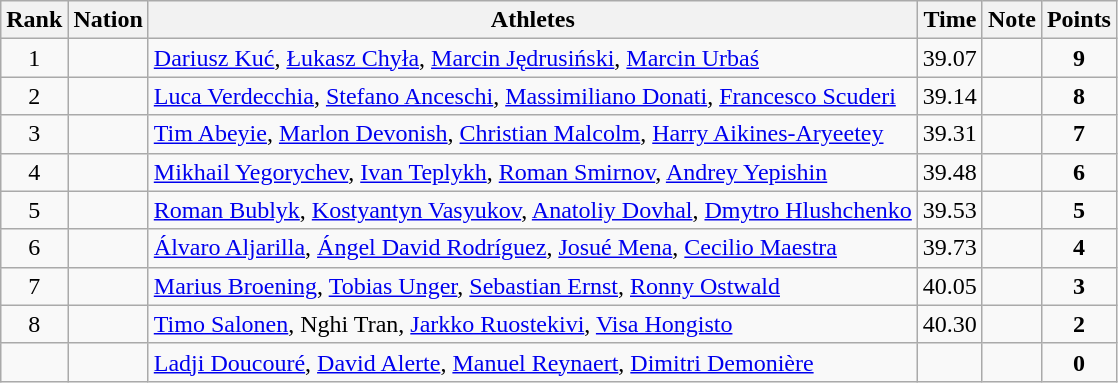<table class="wikitable sortable" style="text-align:center">
<tr>
<th>Rank</th>
<th>Nation</th>
<th>Athletes</th>
<th>Time</th>
<th>Note</th>
<th>Points</th>
</tr>
<tr>
<td>1</td>
<td align=left></td>
<td align=left><a href='#'>Dariusz Kuć</a>, <a href='#'>Łukasz Chyła</a>, <a href='#'>Marcin Jędrusiński</a>, <a href='#'>Marcin Urbaś</a></td>
<td>39.07</td>
<td></td>
<td><strong>9</strong></td>
</tr>
<tr>
<td>2</td>
<td align=left></td>
<td align=left><a href='#'>Luca Verdecchia</a>, <a href='#'>Stefano Anceschi</a>, <a href='#'>Massimiliano Donati</a>, <a href='#'>Francesco Scuderi</a></td>
<td>39.14</td>
<td></td>
<td><strong>8</strong></td>
</tr>
<tr>
<td>3</td>
<td align=left></td>
<td align=left><a href='#'>Tim Abeyie</a>, <a href='#'>Marlon Devonish</a>, <a href='#'>Christian Malcolm</a>, <a href='#'>Harry Aikines-Aryeetey</a></td>
<td>39.31</td>
<td></td>
<td><strong>7</strong></td>
</tr>
<tr>
<td>4</td>
<td align=left></td>
<td align=left><a href='#'>Mikhail Yegorychev</a>, <a href='#'>Ivan Teplykh</a>, <a href='#'>Roman Smirnov</a>, <a href='#'>Andrey Yepishin</a></td>
<td>39.48</td>
<td></td>
<td><strong>6</strong></td>
</tr>
<tr>
<td>5</td>
<td align=left></td>
<td align=left><a href='#'>Roman Bublyk</a>, <a href='#'>Kostyantyn Vasyukov</a>, <a href='#'>Anatoliy Dovhal</a>, <a href='#'>Dmytro Hlushchenko</a></td>
<td>39.53</td>
<td></td>
<td><strong>5</strong></td>
</tr>
<tr>
<td>6</td>
<td align=left></td>
<td align=left><a href='#'>Álvaro Aljarilla</a>, <a href='#'>Ángel David Rodríguez</a>, <a href='#'>Josué Mena</a>, <a href='#'>Cecilio Maestra</a></td>
<td>39.73</td>
<td></td>
<td><strong>4</strong></td>
</tr>
<tr>
<td>7</td>
<td align=left></td>
<td align=left><a href='#'>Marius Broening</a>, <a href='#'>Tobias Unger</a>, <a href='#'>Sebastian Ernst</a>, <a href='#'>Ronny Ostwald</a></td>
<td>40.05</td>
<td></td>
<td><strong>3</strong></td>
</tr>
<tr>
<td>8</td>
<td align=left></td>
<td align=left><a href='#'>Timo Salonen</a>, Nghi Tran, <a href='#'>Jarkko Ruostekivi</a>, <a href='#'>Visa Hongisto</a></td>
<td>40.30</td>
<td></td>
<td><strong>2</strong></td>
</tr>
<tr>
<td></td>
<td align=left></td>
<td align=left><a href='#'>Ladji Doucouré</a>, <a href='#'>David Alerte</a>, <a href='#'>Manuel Reynaert</a>, <a href='#'>Dimitri Demonière</a></td>
<td></td>
<td></td>
<td><strong>0</strong></td>
</tr>
</table>
